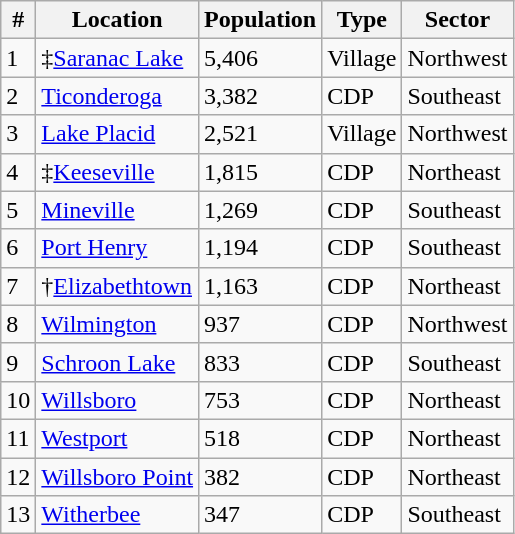<table class="wikitable sortable">
<tr>
<th>#</th>
<th>Location</th>
<th>Population</th>
<th>Type</th>
<th>Sector</th>
</tr>
<tr>
<td>1</td>
<td>‡<a href='#'>Saranac Lake</a></td>
<td>5,406</td>
<td>Village</td>
<td>Northwest</td>
</tr>
<tr>
<td>2</td>
<td><a href='#'>Ticonderoga</a></td>
<td>3,382</td>
<td>CDP</td>
<td>Southeast</td>
</tr>
<tr>
<td>3</td>
<td><a href='#'>Lake Placid</a></td>
<td>2,521</td>
<td>Village</td>
<td>Northwest</td>
</tr>
<tr>
<td>4</td>
<td>‡<a href='#'>Keeseville</a></td>
<td>1,815</td>
<td>CDP</td>
<td>Northeast</td>
</tr>
<tr>
<td>5</td>
<td><a href='#'>Mineville</a></td>
<td>1,269</td>
<td>CDP</td>
<td>Southeast</td>
</tr>
<tr>
<td>6</td>
<td><a href='#'>Port Henry</a></td>
<td>1,194</td>
<td>CDP</td>
<td>Southeast</td>
</tr>
<tr>
<td>7</td>
<td>†<a href='#'>Elizabethtown</a></td>
<td>1,163</td>
<td>CDP</td>
<td>Northeast</td>
</tr>
<tr>
<td>8</td>
<td><a href='#'>Wilmington</a></td>
<td>937</td>
<td>CDP</td>
<td>Northwest</td>
</tr>
<tr>
<td>9</td>
<td><a href='#'>Schroon Lake</a></td>
<td>833</td>
<td>CDP</td>
<td>Southeast</td>
</tr>
<tr>
<td>10</td>
<td><a href='#'>Willsboro</a></td>
<td>753</td>
<td>CDP</td>
<td>Northeast</td>
</tr>
<tr>
<td>11</td>
<td><a href='#'>Westport</a></td>
<td>518</td>
<td>CDP</td>
<td>Northeast</td>
</tr>
<tr>
<td>12</td>
<td><a href='#'>Willsboro Point</a></td>
<td>382</td>
<td>CDP</td>
<td>Northeast</td>
</tr>
<tr>
<td>13</td>
<td><a href='#'>Witherbee</a></td>
<td>347</td>
<td>CDP</td>
<td>Southeast</td>
</tr>
</table>
